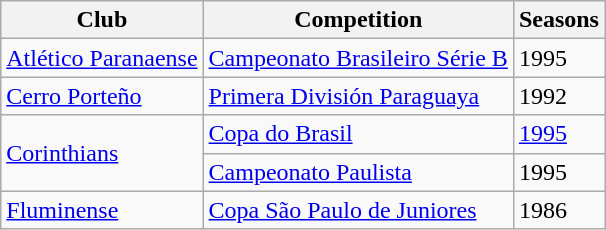<table class="wikitable sortable">
<tr>
<th>Club</th>
<th>Competition</th>
<th>Seasons</th>
</tr>
<tr>
<td><a href='#'>Atlético Paranaense</a></td>
<td><a href='#'>Campeonato Brasileiro Série B</a></td>
<td>1995</td>
</tr>
<tr>
<td><a href='#'>Cerro Porteño</a></td>
<td><a href='#'>Primera División Paraguaya</a></td>
<td>1992</td>
</tr>
<tr>
<td rowspan=2><a href='#'>Corinthians</a></td>
<td><a href='#'>Copa do Brasil</a></td>
<td><a href='#'>1995</a></td>
</tr>
<tr>
<td><a href='#'>Campeonato Paulista</a></td>
<td>1995</td>
</tr>
<tr>
<td><a href='#'>Fluminense</a></td>
<td><a href='#'>Copa São Paulo de Juniores</a></td>
<td>1986</td>
</tr>
</table>
